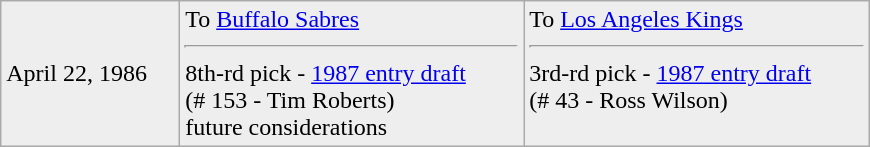<table class="wikitable" style="border:1px solid #999; width:580px;">
<tr style="background:#eee;">
<td>April 22, 1986</td>
<td valign="top">To <a href='#'>Buffalo Sabres</a><hr>8th-rd pick - <a href='#'>1987 entry draft</a><br>(# 153 - 	Tim Roberts)<br>future considerations</td>
<td valign="top">To <a href='#'>Los Angeles Kings</a><hr>3rd-rd pick - <a href='#'>1987 entry draft</a><br>(# 43 - Ross Wilson)</td>
</tr>
</table>
